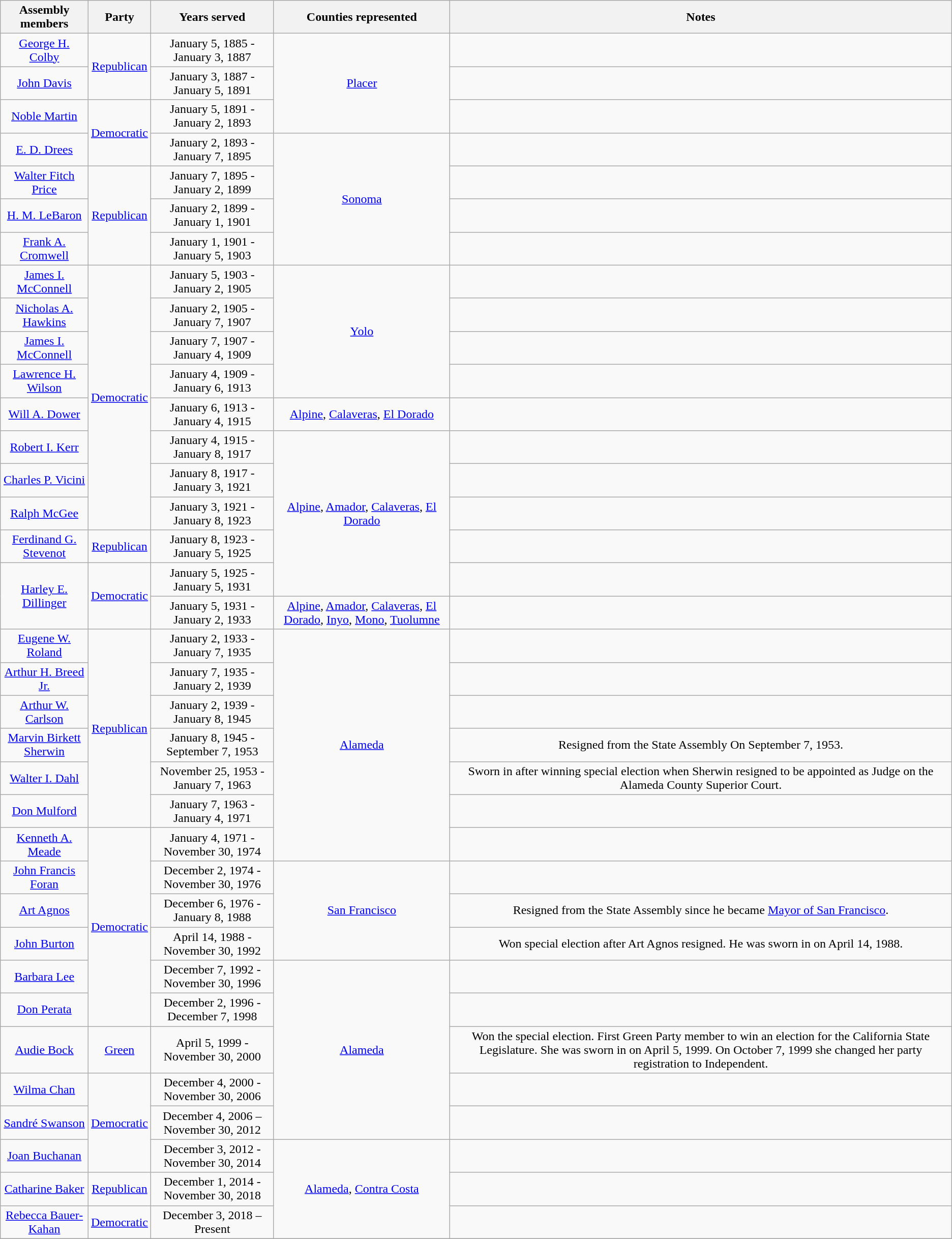<table class=wikitable style="text-align:center">
<tr>
<th>Assembly members</th>
<th>Party</th>
<th>Years served</th>
<th>Counties represented</th>
<th>Notes</th>
</tr>
<tr>
<td><a href='#'>George H. Colby</a></td>
<td rowspan=2 ><a href='#'>Republican</a></td>
<td>January 5, 1885 - January 3, 1887</td>
<td rowspan=3><a href='#'>Placer</a></td>
<td></td>
</tr>
<tr>
<td><a href='#'>John Davis</a></td>
<td>January 3, 1887 - January 5, 1891</td>
<td></td>
</tr>
<tr>
<td><a href='#'>Noble Martin</a></td>
<td rowspan=2 ><a href='#'>Democratic</a></td>
<td>January 5, 1891 - January 2, 1893</td>
<td></td>
</tr>
<tr>
<td><a href='#'>E. D. Drees</a></td>
<td>January 2, 1893 - January 7, 1895</td>
<td rowspan=4><a href='#'>Sonoma</a></td>
<td></td>
</tr>
<tr>
<td><a href='#'>Walter Fitch Price</a></td>
<td rowspan=3 ><a href='#'>Republican</a></td>
<td>January 7, 1895 - January 2, 1899</td>
<td></td>
</tr>
<tr>
<td><a href='#'>H. M. LeBaron</a></td>
<td>January 2, 1899 - January 1, 1901</td>
<td></td>
</tr>
<tr>
<td><a href='#'>Frank A. Cromwell</a></td>
<td>January 1, 1901 - January 5, 1903</td>
<td></td>
</tr>
<tr>
<td><a href='#'>James I. McConnell</a></td>
<td rowspan=8 ><a href='#'>Democratic</a></td>
<td>January 5, 1903 - January 2, 1905</td>
<td rowspan=4><a href='#'>Yolo</a></td>
<td></td>
</tr>
<tr>
<td><a href='#'>Nicholas A. Hawkins</a></td>
<td>January 2, 1905 - January 7, 1907</td>
<td></td>
</tr>
<tr>
<td><a href='#'>James I. McConnell</a></td>
<td>January 7, 1907 - January 4, 1909</td>
<td></td>
</tr>
<tr>
<td><a href='#'>Lawrence H. Wilson</a></td>
<td>January 4, 1909 - January 6, 1913</td>
<td></td>
</tr>
<tr>
<td><a href='#'>Will A. Dower</a></td>
<td>January 6, 1913 - January 4, 1915</td>
<td><a href='#'>Alpine</a>, <a href='#'>Calaveras</a>, <a href='#'>El Dorado</a></td>
<td></td>
</tr>
<tr>
<td><a href='#'>Robert I. Kerr</a></td>
<td>January 4, 1915 - January 8, 1917</td>
<td rowspan=5><a href='#'>Alpine</a>, <a href='#'>Amador</a>, <a href='#'>Calaveras</a>, <a href='#'>El Dorado</a></td>
<td></td>
</tr>
<tr>
<td><a href='#'>Charles P. Vicini</a></td>
<td>January 8, 1917 - January 3, 1921</td>
<td></td>
</tr>
<tr>
<td><a href='#'>Ralph McGee</a></td>
<td>January 3, 1921 - January 8, 1923</td>
<td></td>
</tr>
<tr>
<td><a href='#'>Ferdinand G. Stevenot</a></td>
<td><a href='#'>Republican</a></td>
<td>January 8, 1923 - January 5, 1925</td>
<td></td>
</tr>
<tr>
<td rowspan=2><a href='#'>Harley E. Dillinger</a></td>
<td rowspan=2 ><a href='#'>Democratic</a></td>
<td>January 5, 1925 - January 5, 1931</td>
<td></td>
</tr>
<tr>
<td>January 5, 1931 - January 2, 1933</td>
<td><a href='#'>Alpine</a>, <a href='#'>Amador</a>, <a href='#'>Calaveras</a>, <a href='#'>El Dorado</a>, <a href='#'>Inyo</a>, <a href='#'>Mono</a>, <a href='#'>Tuolumne</a></td>
<td></td>
</tr>
<tr>
<td><a href='#'>Eugene W. Roland</a></td>
<td rowspan=6 ><a href='#'>Republican</a></td>
<td>January 2, 1933 - January 7, 1935</td>
<td rowspan=7><a href='#'>Alameda</a></td>
<td></td>
</tr>
<tr>
<td><a href='#'>Arthur H. Breed Jr.</a></td>
<td>January 7, 1935 - January 2, 1939</td>
<td></td>
</tr>
<tr>
<td><a href='#'>Arthur W. Carlson</a></td>
<td>January 2, 1939 - January 8, 1945</td>
<td></td>
</tr>
<tr>
<td><a href='#'>Marvin Birkett Sherwin</a></td>
<td>January 8, 1945 - September 7, 1953</td>
<td>Resigned from the State Assembly On September 7, 1953.</td>
</tr>
<tr>
<td><a href='#'>Walter I. Dahl</a></td>
<td>November 25, 1953 - January 7, 1963</td>
<td>Sworn in after winning special election when Sherwin resigned to be appointed as Judge on the Alameda County Superior Court.</td>
</tr>
<tr>
<td><a href='#'>Don Mulford</a></td>
<td>January 7, 1963 - January 4, 1971</td>
<td></td>
</tr>
<tr>
<td><a href='#'>Kenneth A. Meade</a></td>
<td rowspan=6 ><a href='#'>Democratic</a></td>
<td>January 4, 1971 - November 30, 1974</td>
<td></td>
</tr>
<tr>
<td><a href='#'>John Francis Foran</a></td>
<td>December 2, 1974 - November 30, 1976</td>
<td rowspan=3><a href='#'>San Francisco</a></td>
<td></td>
</tr>
<tr>
<td><a href='#'>Art Agnos</a></td>
<td>December 6, 1976 - January 8, 1988</td>
<td>Resigned from the State Assembly since he became <a href='#'>Mayor of San Francisco</a>.</td>
</tr>
<tr>
<td><a href='#'>John Burton</a></td>
<td>April 14, 1988 - November 30, 1992</td>
<td>Won special election after Art Agnos resigned. He was sworn in on April 14, 1988.</td>
</tr>
<tr>
<td><a href='#'>Barbara Lee</a></td>
<td>December 7, 1992 - November 30, 1996</td>
<td rowspan=5><a href='#'>Alameda</a></td>
<td></td>
</tr>
<tr>
<td><a href='#'>Don Perata</a></td>
<td>December 2, 1996 - December 7, 1998</td>
<td></td>
</tr>
<tr>
<td><a href='#'>Audie Bock</a></td>
<td><a href='#'>Green</a></td>
<td>April 5, 1999 - November 30, 2000</td>
<td>Won the special election. First Green Party member to win an election for the California State Legislature. She was sworn in on April 5, 1999. On October 7, 1999 she changed her party registration to Independent.</td>
</tr>
<tr>
<td><a href='#'>Wilma Chan</a></td>
<td rowspan=3 ><a href='#'>Democratic</a></td>
<td>December 4, 2000 - November 30, 2006</td>
<td></td>
</tr>
<tr>
<td><a href='#'>Sandré Swanson</a></td>
<td>December 4, 2006 – November 30, 2012</td>
<td></td>
</tr>
<tr>
<td><a href='#'>Joan Buchanan</a></td>
<td>December 3, 2012 - November 30, 2014</td>
<td rowspan=3><a href='#'>Alameda</a>, <a href='#'>Contra Costa</a></td>
<td></td>
</tr>
<tr>
<td><a href='#'>Catharine Baker</a></td>
<td><a href='#'>Republican</a></td>
<td>December 1, 2014 - November 30, 2018</td>
<td></td>
</tr>
<tr>
<td><a href='#'>Rebecca Bauer-Kahan</a></td>
<td><a href='#'>Democratic</a></td>
<td>December 3, 2018 – Present</td>
<td></td>
</tr>
<tr>
</tr>
</table>
